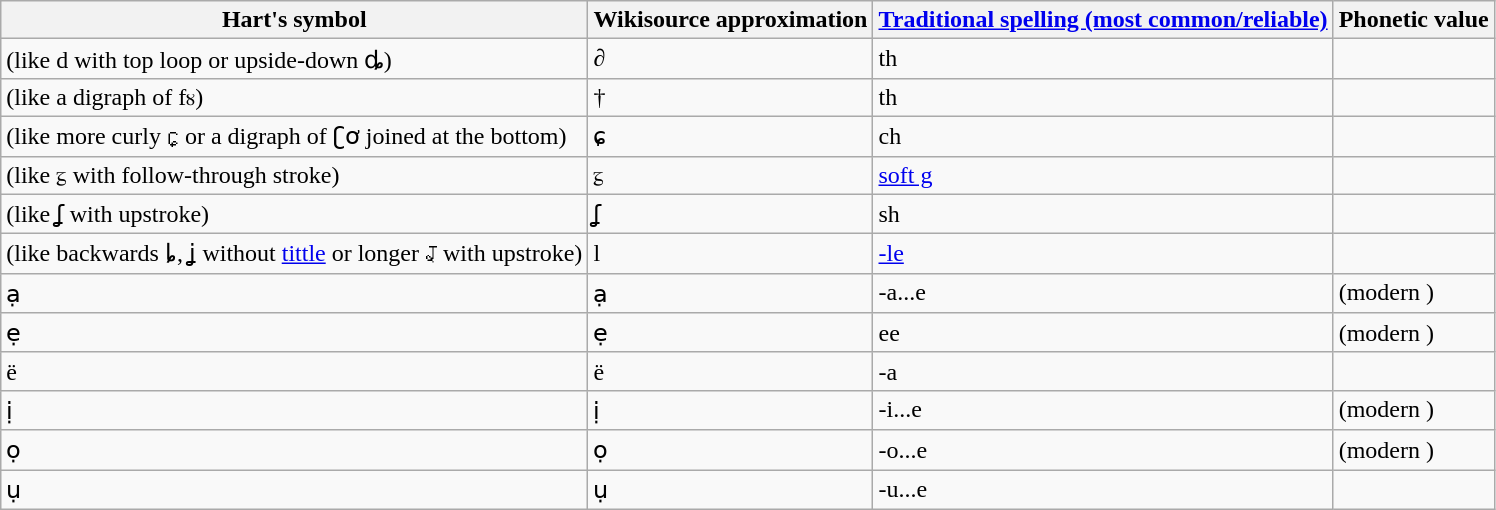<table class="wikitable">
<tr>
<th>Hart's symbol</th>
<th>Wikisource approximation</th>
<th><a href='#'>Traditional spelling (most common/reliable)</a></th>
<th>Phonetic value</th>
</tr>
<tr>
<td> (like d with top loop or upside-down ȡ)</td>
<td>∂</td>
<td>th</td>
<td></td>
</tr>
<tr>
<td> (like a digraph of fᴕ)</td>
<td>†</td>
<td>th</td>
<td></td>
</tr>
<tr>
<td> (like more curly 𝼏 or a digraph of ʗơ joined at the bottom)</td>
<td>ɕ</td>
<td>ch</td>
<td></td>
</tr>
<tr>
<td> (like ᵹ with follow-through stroke)</td>
<td>ᵹ</td>
<td><a href='#'>soft g</a></td>
<td></td>
</tr>
<tr>
<td> (like ʆ with upstroke)</td>
<td>ʆ</td>
<td>sh</td>
<td></td>
</tr>
<tr>
<td> (like backwards ȴ, ʝ without <a href='#'>tittle</a> or longer Ʝ with upstroke)</td>
<td>l</td>
<td><a href='#'>-le</a></td>
<td></td>
</tr>
<tr>
<td>ạ</td>
<td>ạ</td>
<td>-a...e</td>
<td> (modern )</td>
</tr>
<tr>
<td>ẹ</td>
<td>ẹ</td>
<td>ee</td>
<td> (modern )</td>
</tr>
<tr>
<td>ë</td>
<td>ë</td>
<td>-a</td>
<td></td>
</tr>
<tr>
<td>ị</td>
<td>ị</td>
<td>-i...e</td>
<td> (modern )</td>
</tr>
<tr>
<td>ọ</td>
<td>ọ</td>
<td>-o...e</td>
<td> (modern )</td>
</tr>
<tr>
<td>ụ</td>
<td>ụ</td>
<td>-u...e</td>
<td></td>
</tr>
</table>
